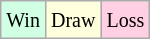<table class="wikitable">
<tr>
<td style="background-color: #d0ffe3;"><small>Win</small></td>
<td style="background-color: #ffffdd;"><small>Draw</small></td>
<td style="background-color: #ffd0e3;"><small>Loss</small></td>
</tr>
</table>
